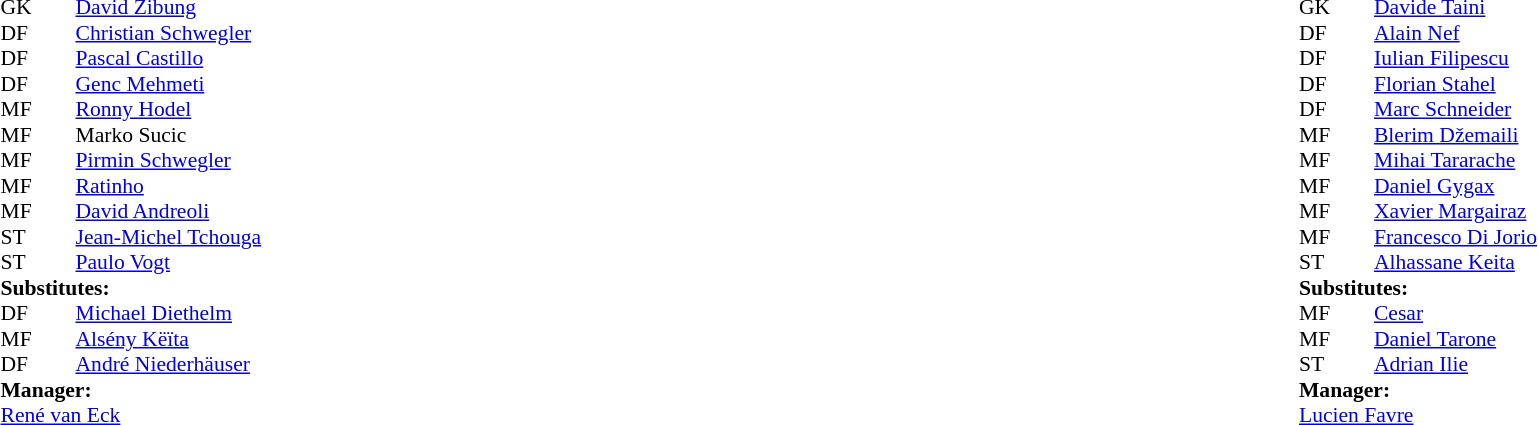<table width="100%">
<tr>
<td valign="top" width="40%"><br><table style="font-size: 90%" cellspacing="0" cellpadding="0">
<tr>
<th width="25"></th>
<th width="25"></th>
</tr>
<tr>
<td>GK</td>
<td></td>
<td> <a href='#'>David Zibung</a></td>
<td></td>
</tr>
<tr>
<td>DF</td>
<td></td>
<td> <a href='#'>Christian Schwegler</a></td>
</tr>
<tr>
<td>DF</td>
<td></td>
<td> <a href='#'>Pascal Castillo</a></td>
</tr>
<tr>
<td>DF</td>
<td></td>
<td> <a href='#'>Genc Mehmeti</a></td>
</tr>
<tr>
<td>MF</td>
<td></td>
<td> <a href='#'>Ronny Hodel</a></td>
</tr>
<tr>
<td>MF</td>
<td></td>
<td> Marko Sucic</td>
<td></td>
<td></td>
</tr>
<tr>
<td>MF</td>
<td></td>
<td> <a href='#'>Pirmin Schwegler</a></td>
<td></td>
<td></td>
</tr>
<tr>
<td>MF</td>
<td></td>
<td> <a href='#'>Ratinho</a></td>
<td></td>
<td></td>
</tr>
<tr>
<td>MF</td>
<td></td>
<td> <a href='#'>David Andreoli</a></td>
<td></td>
</tr>
<tr>
<td>ST</td>
<td></td>
<td> <a href='#'>Jean-Michel Tchouga</a></td>
</tr>
<tr>
<td>ST</td>
<td></td>
<td> <a href='#'>Paulo Vogt</a></td>
</tr>
<tr>
<td colspan=4><strong>Substitutes:</strong></td>
</tr>
<tr>
<td>DF</td>
<td></td>
<td> <a href='#'>Michael Diethelm</a></td>
<td></td>
<td></td>
</tr>
<tr>
<td>MF</td>
<td></td>
<td> <a href='#'>Alsény Këïta</a></td>
<td></td>
<td></td>
</tr>
<tr>
<td>DF</td>
<td></td>
<td> <a href='#'>André Niederhäuser </a></td>
<td></td>
<td></td>
</tr>
<tr>
<td colspan=4><strong>Manager:</strong></td>
</tr>
<tr>
<td colspan="4"> <a href='#'>René van Eck</a></td>
</tr>
</table>
</td>
<td valign="top"></td>
<td valign="top" width="50%"><br><table style="font-size: 90%" cellspacing="0" cellpadding="0" align=center>
<tr>
<td colspan="4"></td>
</tr>
<tr>
<th width="25"></th>
<th width="25"></th>
</tr>
<tr>
<td>GK</td>
<td></td>
<td> <a href='#'>Davide Taini</a></td>
</tr>
<tr>
<td>DF</td>
<td></td>
<td> <a href='#'>Alain Nef</a></td>
<td></td>
<td></td>
</tr>
<tr>
<td>DF</td>
<td></td>
<td> <a href='#'>Iulian Filipescu</a></td>
</tr>
<tr>
<td>DF</td>
<td></td>
<td> <a href='#'>Florian Stahel</a></td>
</tr>
<tr>
<td>DF</td>
<td></td>
<td> <a href='#'>Marc Schneider</a></td>
</tr>
<tr>
<td>MF</td>
<td></td>
<td> <a href='#'>Blerim Džemaili</a></td>
<td></td>
<td></td>
</tr>
<tr>
<td>MF</td>
<td></td>
<td> <a href='#'>Mihai Tararache</a></td>
<td></td>
</tr>
<tr>
<td>MF</td>
<td></td>
<td> <a href='#'>Daniel Gygax</a></td>
</tr>
<tr>
<td>MF</td>
<td></td>
<td> <a href='#'>Xavier Margairaz</a></td>
</tr>
<tr>
<td>MF</td>
<td></td>
<td> <a href='#'>Francesco Di Jorio</a></td>
<td></td>
<td></td>
</tr>
<tr>
<td>ST</td>
<td></td>
<td> <a href='#'>Alhassane Keita</a></td>
</tr>
<tr>
<td colspan=4><strong>Substitutes:</strong></td>
</tr>
<tr>
<td>MF</td>
<td></td>
<td> <a href='#'>Cesar</a></td>
<td></td>
<td></td>
</tr>
<tr>
<td>MF</td>
<td></td>
<td> <a href='#'>Daniel Tarone</a></td>
<td></td>
<td></td>
</tr>
<tr>
<td>ST</td>
<td></td>
<td> <a href='#'>Adrian Ilie</a></td>
<td></td>
<td></td>
</tr>
<tr>
<td colspan=4><strong>Manager:</strong></td>
</tr>
<tr>
<td colspan="4"> <a href='#'>Lucien Favre</a></td>
</tr>
</table>
</td>
</tr>
</table>
